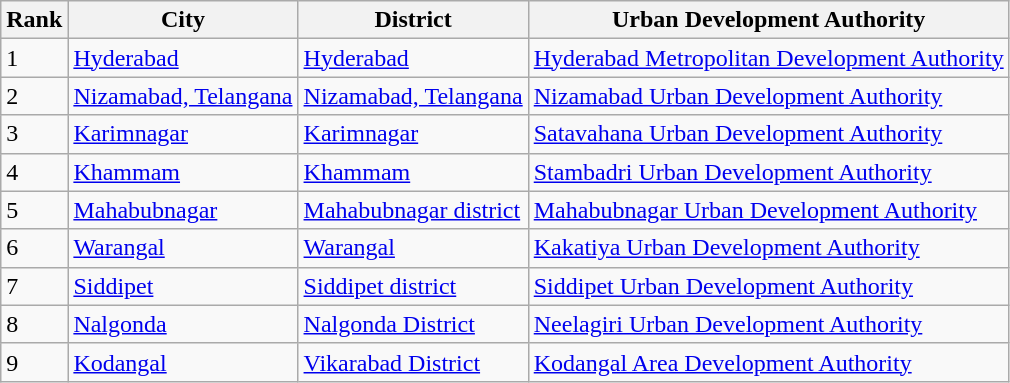<table class="wikitable sortable">
<tr>
<th>Rank</th>
<th>City</th>
<th>District</th>
<th>Urban Development Authority</th>
</tr>
<tr>
<td>1</td>
<td><a href='#'>Hyderabad</a></td>
<td><a href='#'>Hyderabad</a></td>
<td><a href='#'>Hyderabad Metropolitan Development Authority</a></td>
</tr>
<tr>
<td>2</td>
<td><a href='#'>Nizamabad, Telangana</a></td>
<td><a href='#'>Nizamabad, Telangana</a></td>
<td><a href='#'>Nizamabad Urban Development Authority</a></td>
</tr>
<tr>
<td>3</td>
<td><a href='#'>Karimnagar</a></td>
<td><a href='#'>Karimnagar</a></td>
<td><a href='#'>Satavahana Urban Development Authority</a></td>
</tr>
<tr>
<td>4</td>
<td><a href='#'>Khammam</a></td>
<td><a href='#'>Khammam</a></td>
<td><a href='#'>Stambadri Urban Development Authority</a></td>
</tr>
<tr>
<td>5</td>
<td><a href='#'>Mahabubnagar</a></td>
<td><a href='#'>Mahabubnagar district</a></td>
<td><a href='#'>Mahabubnagar Urban Development Authority</a></td>
</tr>
<tr>
<td>6</td>
<td><a href='#'>Warangal</a></td>
<td><a href='#'>Warangal</a></td>
<td><a href='#'>Kakatiya Urban Development Authority</a></td>
</tr>
<tr>
<td>7</td>
<td><a href='#'>Siddipet</a></td>
<td><a href='#'>Siddipet district</a></td>
<td><a href='#'>Siddipet Urban Development Authority</a></td>
</tr>
<tr>
<td>8</td>
<td><a href='#'>Nalgonda</a></td>
<td><a href='#'>Nalgonda District</a></td>
<td><a href='#'>Neelagiri Urban Development Authority</a></td>
</tr>
<tr>
<td>9</td>
<td><a href='#'>Kodangal</a></td>
<td><a href='#'>Vikarabad District</a></td>
<td><a href='#'>Kodangal Area Development Authority</a></td>
</tr>
</table>
